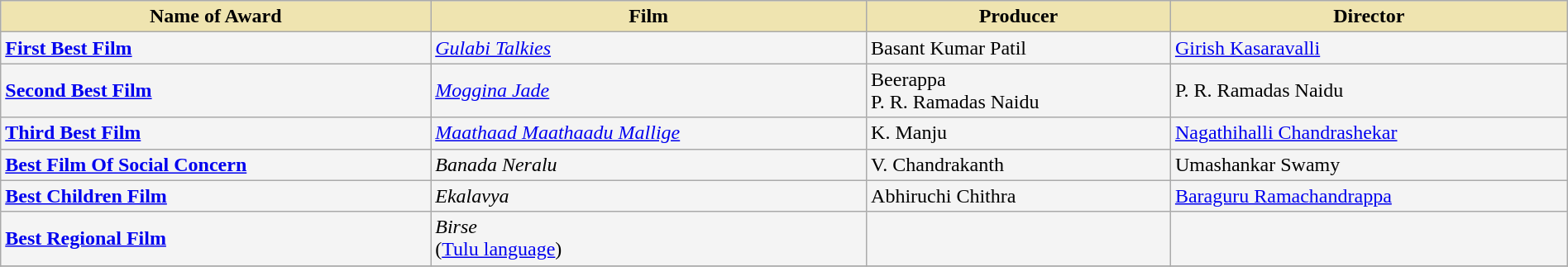<table class="wikitable" style="width:100%;">
<tr>
<th style="background-color:#EFE4B0;">Name of Award</th>
<th style="background-color:#EFE4B0;">Film</th>
<th style="background-color:#EFE4B0;">Producer</th>
<th style="background-color:#EFE4B0;">Director</th>
</tr>
<tr style="background-color:#F4F4F4">
<td><strong><a href='#'>First Best Film</a></strong></td>
<td><em><a href='#'>Gulabi Talkies</a></em></td>
<td>Basant Kumar Patil</td>
<td><a href='#'>Girish Kasaravalli</a></td>
</tr>
<tr style="background-color:#F4F4F4">
<td><strong><a href='#'>Second Best Film</a></strong></td>
<td><em><a href='#'>Moggina Jade</a></em></td>
<td>Beerappa<br>P. R. Ramadas Naidu</td>
<td>P. R. Ramadas Naidu</td>
</tr>
<tr style="background-color:#F4F4F4">
<td><strong><a href='#'>Third Best Film</a></strong></td>
<td><em><a href='#'>Maathaad Maathaadu Mallige</a></em></td>
<td>K. Manju</td>
<td><a href='#'>Nagathihalli Chandrashekar</a></td>
</tr>
<tr style="background-color:#F4F4F4">
<td><strong><a href='#'>Best Film Of Social Concern</a></strong></td>
<td><em>Banada Neralu</em></td>
<td>V. Chandrakanth</td>
<td>Umashankar Swamy</td>
</tr>
<tr style="background-color:#F4F4F4">
<td><strong><a href='#'>Best Children Film</a></strong></td>
<td><em>Ekalavya</em></td>
<td>Abhiruchi Chithra</td>
<td><a href='#'>Baraguru Ramachandrappa</a></td>
</tr>
<tr style="background-color:#F4F4F4">
<td><strong><a href='#'>Best Regional Film</a></strong></td>
<td><em>Birse</em><br>(<a href='#'>Tulu language</a>)</td>
<td></td>
<td></td>
</tr>
<tr style="background-color:#F4F4F4">
</tr>
</table>
